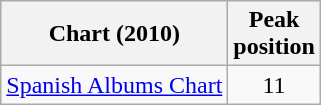<table class="wikitable sortable">
<tr>
<th>Chart (2010)</th>
<th>Peak<br>position</th>
</tr>
<tr>
<td align="left"><a href='#'>Spanish Albums Chart</a></td>
<td style="text-align:center;">11</td>
</tr>
</table>
